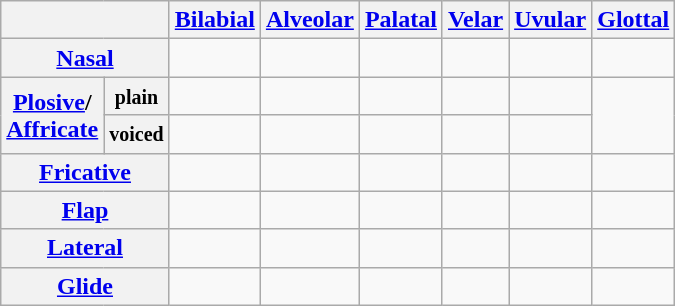<table class="wikitable" style=text-align:center>
<tr>
<th colspan="2"></th>
<th><a href='#'>Bilabial</a></th>
<th><a href='#'>Alveolar</a></th>
<th><a href='#'>Palatal</a></th>
<th><a href='#'>Velar</a></th>
<th><a href='#'>Uvular</a></th>
<th><a href='#'>Glottal</a></th>
</tr>
<tr>
<th colspan="2"><a href='#'>Nasal</a></th>
<td></td>
<td></td>
<td></td>
<td></td>
<td></td>
<td></td>
</tr>
<tr>
<th rowspan="2"><a href='#'>Plosive</a>/<br><a href='#'>Affricate</a></th>
<th><small>plain</small></th>
<td></td>
<td></td>
<td></td>
<td></td>
<td></td>
<td rowspan=2></td>
</tr>
<tr>
<th><small>voiced</small></th>
<td></td>
<td></td>
<td></td>
<td></td>
<td></td>
</tr>
<tr>
<th colspan="2"><a href='#'>Fricative</a></th>
<td></td>
<td></td>
<td></td>
<td></td>
<td></td>
<td></td>
</tr>
<tr>
<th colspan="2"><a href='#'>Flap</a></th>
<td></td>
<td></td>
<td></td>
<td></td>
<td></td>
<td></td>
</tr>
<tr>
<th colspan="2"><a href='#'>Lateral</a></th>
<td></td>
<td></td>
<td></td>
<td></td>
<td></td>
<td></td>
</tr>
<tr>
<th colspan="2"><a href='#'>Glide</a></th>
<td></td>
<td></td>
<td></td>
<td></td>
<td></td>
<td></td>
</tr>
</table>
